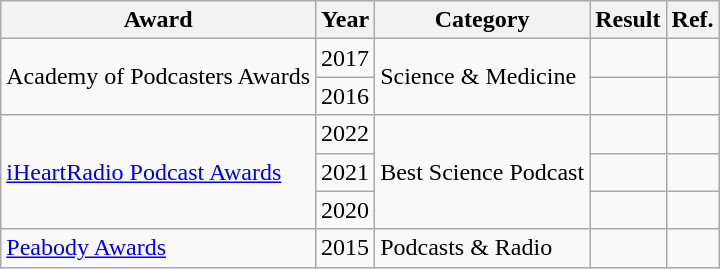<table class="wikitable sortable">
<tr>
<th>Award</th>
<th>Year</th>
<th>Category</th>
<th>Result</th>
<th>Ref.</th>
</tr>
<tr>
<td rowspan="2">Academy of Podcasters Awards</td>
<td>2017</td>
<td rowspan="2">Science & Medicine</td>
<td></td>
<td></td>
</tr>
<tr>
<td>2016</td>
<td></td>
<td></td>
</tr>
<tr>
<td rowspan="3"><a href='#'>iHeartRadio Podcast Awards</a></td>
<td>2022</td>
<td rowspan="3">Best Science Podcast</td>
<td></td>
<td></td>
</tr>
<tr>
<td>2021</td>
<td></td>
<td></td>
</tr>
<tr>
<td>2020</td>
<td></td>
<td></td>
</tr>
<tr>
<td><a href='#'>Peabody Awards</a></td>
<td>2015</td>
<td>Podcasts & Radio</td>
<td></td>
<td></td>
</tr>
</table>
